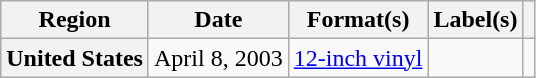<table class="wikitable plainrowheaders">
<tr>
<th scope="col">Region</th>
<th scope="col">Date</th>
<th scope="col">Format(s)</th>
<th scope="col">Label(s)</th>
<th scope="col"></th>
</tr>
<tr>
<th scope="row">United States</th>
<td>April 8, 2003</td>
<td><a href='#'>12-inch vinyl</a></td>
<td></td>
<td></td>
</tr>
</table>
